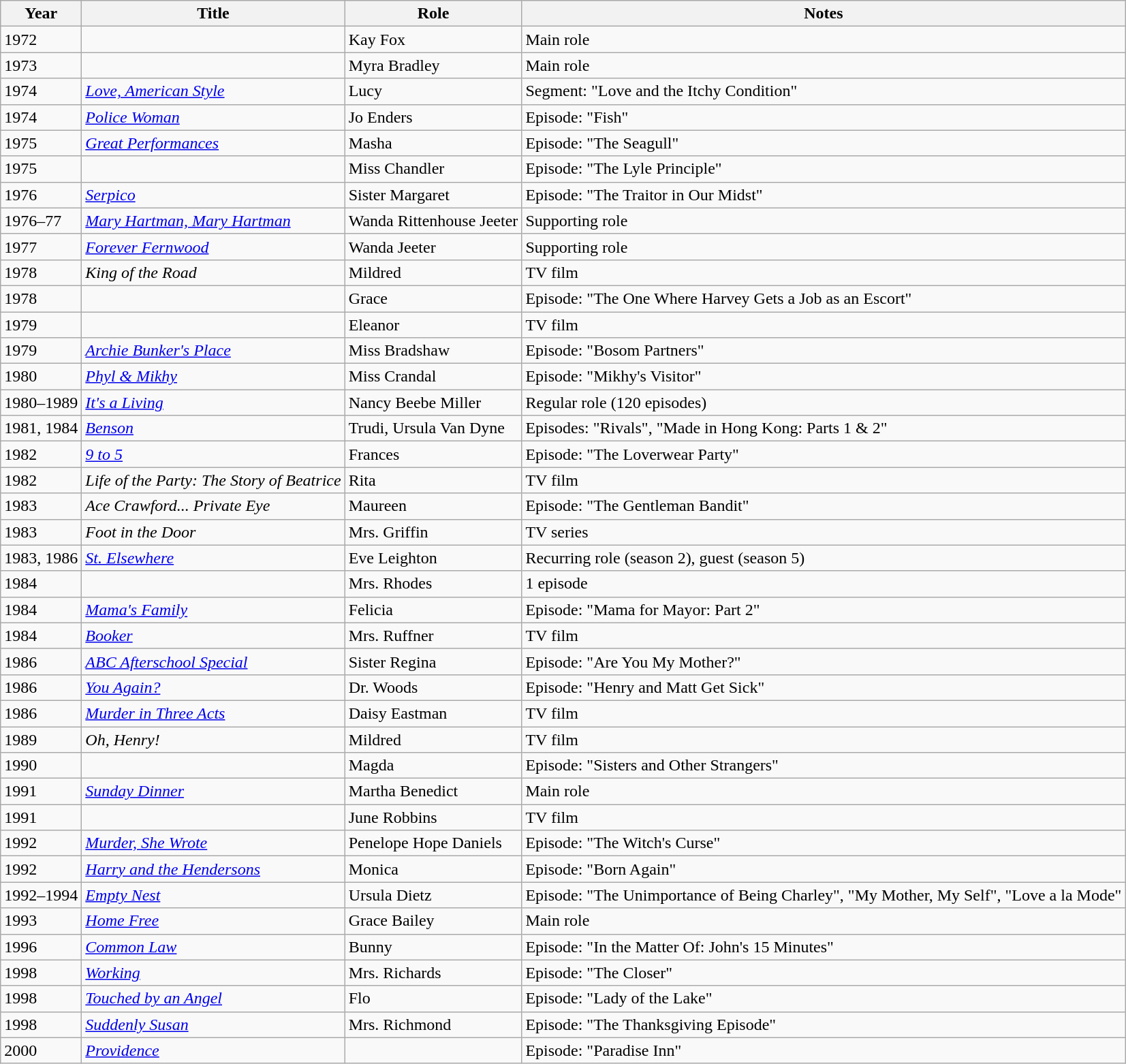<table class="wikitable sortable">
<tr>
<th>Year</th>
<th>Title</th>
<th>Role</th>
<th class="unsortable">Notes</th>
</tr>
<tr>
<td>1972</td>
<td><em></em></td>
<td>Kay Fox</td>
<td>Main role</td>
</tr>
<tr>
<td>1973</td>
<td><em></em></td>
<td>Myra Bradley</td>
<td>Main role</td>
</tr>
<tr>
<td>1974</td>
<td><em><a href='#'>Love, American Style</a></em></td>
<td>Lucy</td>
<td>Segment: "Love and the Itchy Condition"</td>
</tr>
<tr>
<td>1974</td>
<td><em><a href='#'>Police Woman</a></em></td>
<td>Jo Enders</td>
<td>Episode: "Fish"</td>
</tr>
<tr>
<td>1975</td>
<td><em><a href='#'>Great Performances</a></em></td>
<td>Masha</td>
<td>Episode: "The Seagull"</td>
</tr>
<tr>
<td>1975</td>
<td><em></em></td>
<td>Miss Chandler</td>
<td>Episode: "The Lyle Principle"</td>
</tr>
<tr>
<td>1976</td>
<td><em><a href='#'>Serpico</a></em></td>
<td>Sister Margaret</td>
<td>Episode: "The Traitor in Our Midst"</td>
</tr>
<tr>
<td>1976–77</td>
<td><em><a href='#'>Mary Hartman, Mary Hartman</a></em></td>
<td>Wanda Rittenhouse Jeeter</td>
<td>Supporting role</td>
</tr>
<tr>
<td>1977</td>
<td><em><a href='#'>Forever Fernwood</a></em></td>
<td>Wanda Jeeter</td>
<td>Supporting role</td>
</tr>
<tr>
<td>1978</td>
<td><em>King of the Road</em></td>
<td>Mildred</td>
<td>TV film</td>
</tr>
<tr>
<td>1978</td>
<td><em></em></td>
<td>Grace</td>
<td>Episode: "The One Where Harvey Gets a Job as an Escort"</td>
</tr>
<tr>
<td>1979</td>
<td><em></em></td>
<td>Eleanor</td>
<td>TV film</td>
</tr>
<tr>
<td>1979</td>
<td><em><a href='#'>Archie Bunker's Place</a></em></td>
<td>Miss Bradshaw</td>
<td>Episode: "Bosom Partners"</td>
</tr>
<tr>
<td>1980</td>
<td><em><a href='#'>Phyl & Mikhy</a></em></td>
<td>Miss Crandal</td>
<td>Episode: "Mikhy's Visitor"</td>
</tr>
<tr>
<td>1980–1989</td>
<td><em><a href='#'>It's a Living</a></em></td>
<td>Nancy Beebe Miller</td>
<td>Regular role (120 episodes)</td>
</tr>
<tr>
<td>1981, 1984</td>
<td><em><a href='#'>Benson</a></em></td>
<td>Trudi, Ursula Van Dyne</td>
<td>Episodes: "Rivals", "Made in Hong Kong: Parts 1 & 2"</td>
</tr>
<tr>
<td>1982</td>
<td><em><a href='#'>9 to 5</a></em></td>
<td>Frances</td>
<td>Episode: "The Loverwear Party"</td>
</tr>
<tr>
<td>1982</td>
<td><em>Life of the Party: The Story of Beatrice</em></td>
<td>Rita</td>
<td>TV film</td>
</tr>
<tr>
<td>1983</td>
<td><em>Ace Crawford... Private Eye</em></td>
<td>Maureen</td>
<td>Episode: "The Gentleman Bandit"</td>
</tr>
<tr>
<td>1983</td>
<td><em>Foot in the Door</em></td>
<td>Mrs. Griffin</td>
<td>TV series</td>
</tr>
<tr>
<td>1983, 1986</td>
<td><em><a href='#'>St. Elsewhere</a></em></td>
<td>Eve Leighton</td>
<td>Recurring role (season 2), guest (season 5)</td>
</tr>
<tr>
<td>1984</td>
<td><em></em></td>
<td>Mrs. Rhodes</td>
<td>1 episode</td>
</tr>
<tr>
<td>1984</td>
<td><em><a href='#'>Mama's Family</a></em></td>
<td>Felicia</td>
<td>Episode: "Mama for Mayor: Part 2"</td>
</tr>
<tr>
<td>1984</td>
<td><em><a href='#'>Booker</a></em></td>
<td>Mrs. Ruffner</td>
<td>TV film</td>
</tr>
<tr>
<td>1986</td>
<td><em><a href='#'>ABC Afterschool Special</a></em></td>
<td>Sister Regina</td>
<td>Episode: "Are You My Mother?"</td>
</tr>
<tr>
<td>1986</td>
<td><em><a href='#'>You Again?</a></em></td>
<td>Dr. Woods</td>
<td>Episode: "Henry and Matt Get Sick"</td>
</tr>
<tr>
<td>1986</td>
<td><em><a href='#'>Murder in Three Acts</a></em></td>
<td>Daisy Eastman</td>
<td>TV film</td>
</tr>
<tr>
<td>1989</td>
<td><em>Oh, Henry!</em></td>
<td>Mildred</td>
<td>TV film</td>
</tr>
<tr>
<td>1990</td>
<td><em></em></td>
<td>Magda</td>
<td>Episode: "Sisters and Other Strangers"</td>
</tr>
<tr>
<td>1991</td>
<td><em><a href='#'>Sunday Dinner</a></em></td>
<td>Martha Benedict</td>
<td>Main role</td>
</tr>
<tr>
<td>1991</td>
<td><em></em></td>
<td>June Robbins</td>
<td>TV film</td>
</tr>
<tr>
<td>1992</td>
<td><em><a href='#'>Murder, She Wrote</a></em></td>
<td>Penelope Hope Daniels</td>
<td>Episode: "The Witch's Curse"</td>
</tr>
<tr>
<td>1992</td>
<td><em><a href='#'>Harry and the Hendersons</a></em></td>
<td>Monica</td>
<td>Episode: "Born Again"</td>
</tr>
<tr>
<td>1992–1994</td>
<td><em><a href='#'>Empty Nest</a></em></td>
<td>Ursula Dietz</td>
<td>Episode: "The Unimportance of Being Charley", "My Mother, My Self", "Love a la Mode"</td>
</tr>
<tr>
<td>1993</td>
<td><em><a href='#'>Home Free</a></em></td>
<td>Grace Bailey</td>
<td>Main role</td>
</tr>
<tr>
<td>1996</td>
<td><em><a href='#'>Common Law</a></em></td>
<td>Bunny</td>
<td>Episode: "In the Matter Of: John's 15 Minutes"</td>
</tr>
<tr>
<td>1998</td>
<td><em><a href='#'>Working</a></em></td>
<td>Mrs. Richards</td>
<td>Episode: "The Closer"</td>
</tr>
<tr>
<td>1998</td>
<td><em><a href='#'>Touched by an Angel</a></em></td>
<td>Flo</td>
<td>Episode: "Lady of the Lake"</td>
</tr>
<tr>
<td>1998</td>
<td><em><a href='#'>Suddenly Susan</a></em></td>
<td>Mrs. Richmond</td>
<td>Episode: "The Thanksgiving Episode"</td>
</tr>
<tr>
<td>2000</td>
<td><em><a href='#'>Providence</a></em></td>
<td></td>
<td>Episode: "Paradise Inn"</td>
</tr>
</table>
